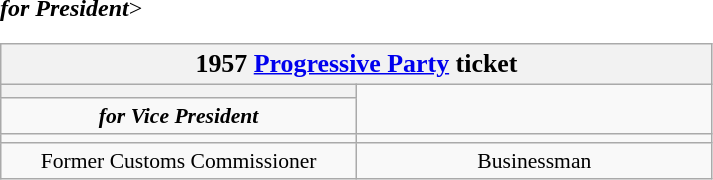<table class=wikitable style="font-size:90%; text-align:center">
<tr>
<th colspan=2><big>1957 <a href='#'>Progressive Party</a> ticket</big></th>
</tr>
<tr>
<th style="width:3em; font-size:135%; background:></th>
<th style="width:3em; font-size:135%; background:></th>
</tr>
<tr style="color:#000; font-size:100%; background:#>
<td style="width:200px;"><strong><em>for President</em></strong></td>
<td style="width:200px;"><strong><em>for Vice President</em></strong></td>
</tr>
<tr <--Do not add a generic image here, that would be forbidden under WP:IPH-->>
<td></td>
<td></td>
</tr>
<tr>
<td style=width:16em>Former Customs Commissioner<br></td>
<td style=width:16em>Businessman</td>
</tr>
</table>
